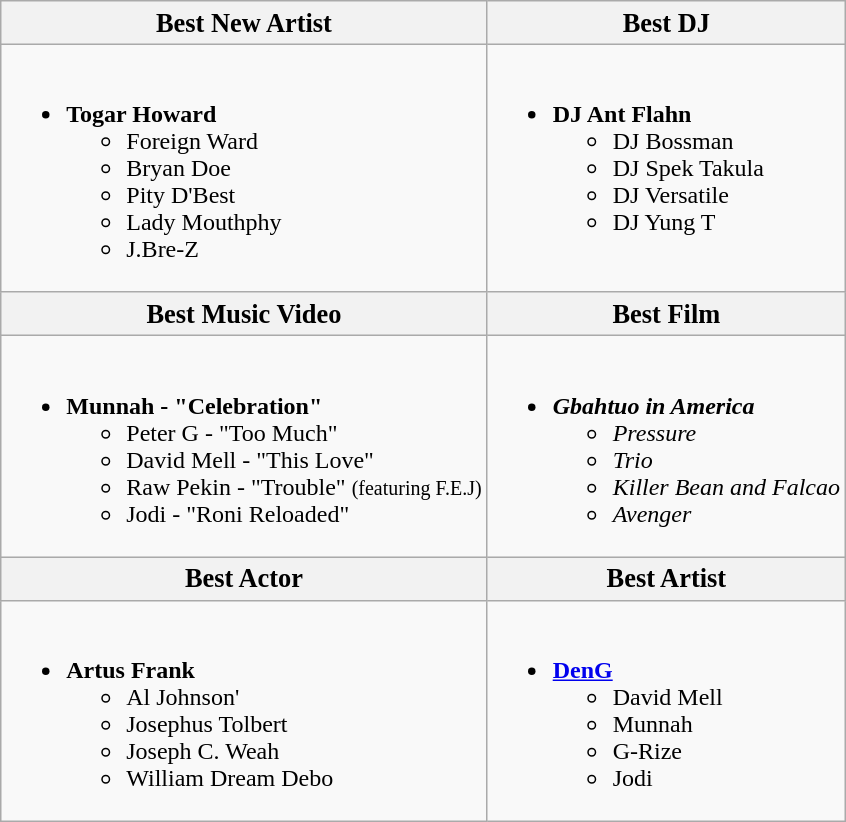<table class="wikitable">
<tr>
<th style="font-size:110%"; width:30%">Best New Artist</th>
<th style="font-size:110%" width:30%">Best DJ</th>
</tr>
<tr>
<td valign="top"><br><ul><li><strong>Togar Howard</strong><ul><li>Foreign Ward</li><li>Bryan Doe</li><li>Pity D'Best</li><li>Lady Mouthphy</li><li>J.Bre-Z</li></ul></li></ul></td>
<td valign="top"><br><ul><li><strong>DJ Ant Flahn</strong><ul><li>DJ Bossman</li><li>DJ Spek Takula</li><li>DJ Versatile</li><li>DJ Yung T</li></ul></li></ul></td>
</tr>
<tr>
<th style="font-size:110%"; width:30%">Best Music Video</th>
<th style="font-size:110%" width:30%">Best Film</th>
</tr>
<tr>
<td valign="top"><br><ul><li><strong>Munnah - "Celebration"</strong><ul><li>Peter G - "Too Much"</li><li>David Mell - "This Love"</li><li>Raw Pekin - "Trouble" <small>(featuring F.E.J)</small></li><li>Jodi - "Roni Reloaded"</li></ul></li></ul></td>
<td valign="top"><br><ul><li><strong><em>Gbahtuo in America</em></strong><ul><li><em>Pressure</em></li><li><em>Trio</em></li><li><em>Killer Bean and Falcao</em></li><li><em>Avenger</em></li></ul></li></ul></td>
</tr>
<tr>
<th style="font-size:110%"; width:30%">Best Actor</th>
<th style="font-size:110%" width:30%">Best Artist</th>
</tr>
<tr>
<td valign="top"><br><ul><li><strong>Artus Frank</strong><ul><li>Al Johnson'</li><li>Josephus Tolbert</li><li>Joseph C. Weah</li><li>William Dream Debo</li></ul></li></ul></td>
<td valign="top"><br><ul><li><strong><a href='#'>DenG</a></strong><ul><li>David Mell</li><li>Munnah</li><li>G-Rize</li><li>Jodi</li></ul></li></ul></td>
</tr>
</table>
